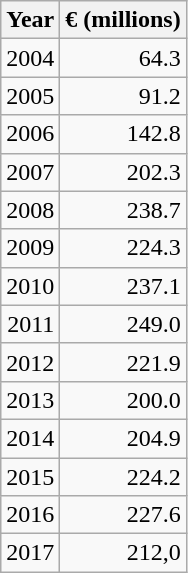<table class="wikitable sortable" style="text-align:right">
<tr>
<th scope="col">Year</th>
<th scope="col">€ (millions)</th>
</tr>
<tr>
<td>2004</td>
<td>64.3</td>
</tr>
<tr>
<td>2005</td>
<td>91.2</td>
</tr>
<tr>
<td>2006</td>
<td>142.8</td>
</tr>
<tr>
<td>2007</td>
<td>202.3</td>
</tr>
<tr>
<td>2008</td>
<td>238.7</td>
</tr>
<tr>
<td>2009</td>
<td>224.3</td>
</tr>
<tr>
<td>2010</td>
<td>237.1</td>
</tr>
<tr>
<td>2011</td>
<td>249.0</td>
</tr>
<tr>
<td>2012</td>
<td>221.9</td>
</tr>
<tr>
<td>2013</td>
<td>200.0</td>
</tr>
<tr>
<td>2014</td>
<td>204.9</td>
</tr>
<tr>
<td>2015</td>
<td>224.2</td>
</tr>
<tr>
<td>2016</td>
<td>227.6</td>
</tr>
<tr>
<td>2017</td>
<td>212,0</td>
</tr>
</table>
